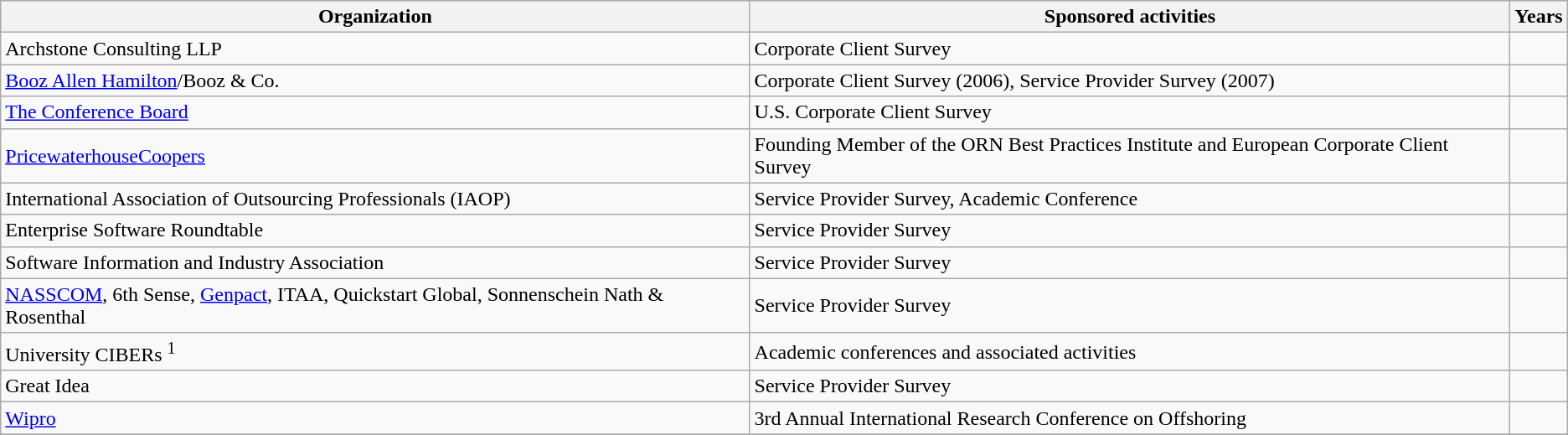<table class="wikitable sortable">
<tr>
<th bgcolor="silver">Organization</th>
<th bgcolor="silver">Sponsored activities</th>
<th bgcolor="silver">Years</th>
</tr>
<tr>
<td>Archstone Consulting LLP</td>
<td>Corporate Client Survey</td>
<td></td>
</tr>
<tr>
<td><a href='#'>Booz Allen Hamilton</a>/Booz & Co.</td>
<td>Corporate Client Survey (2006), Service Provider Survey (2007)</td>
<td></td>
</tr>
<tr>
<td><a href='#'>The Conference Board</a></td>
<td>U.S. Corporate Client Survey</td>
<td></td>
</tr>
<tr>
<td><a href='#'>PricewaterhouseCoopers</a></td>
<td>Founding Member of the ORN Best Practices Institute and European Corporate Client Survey</td>
<td></td>
</tr>
<tr>
<td>International Association of Outsourcing Professionals (IAOP)</td>
<td>Service Provider Survey, Academic Conference</td>
<td></td>
</tr>
<tr>
<td>Enterprise Software Roundtable</td>
<td>Service Provider Survey</td>
<td></td>
</tr>
<tr>
<td>Software Information and Industry Association</td>
<td>Service Provider Survey</td>
<td></td>
</tr>
<tr>
<td><a href='#'>NASSCOM</a>, 6th Sense, <a href='#'>Genpact</a>, ITAA, Quickstart Global, Sonnenschein Nath & Rosenthal</td>
<td>Service Provider Survey</td>
<td></td>
</tr>
<tr>
<td>University CIBERs <sup>1</sup></td>
<td>Academic conferences and associated activities</td>
<td></td>
</tr>
<tr>
<td>Great Idea</td>
<td>Service Provider Survey</td>
<td></td>
</tr>
<tr>
<td><a href='#'>Wipro</a></td>
<td>3rd Annual International Research Conference on Offshoring</td>
<td></td>
</tr>
<tr>
</tr>
</table>
